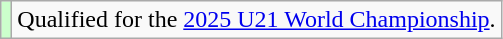<table class="wikitable">
<tr>
<td style="background: #cfc;"></td>
<td>Qualified for the <a href='#'>2025 U21 World Championship</a>.</td>
</tr>
</table>
